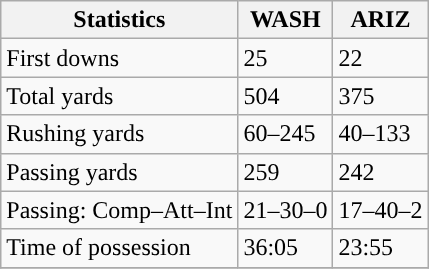<table class="wikitable" style="float: left;">
<tr>
<th>Statistics</th>
<th>WASH</th>
<th>ARIZ</th>
</tr>
<tr>
<td>First downs</td>
<td>25</td>
<td>22</td>
</tr>
<tr>
<td>Total yards</td>
<td>504</td>
<td>375</td>
</tr>
<tr>
<td>Rushing yards</td>
<td>60–245</td>
<td>40–133</td>
</tr>
<tr>
<td>Passing yards</td>
<td>259</td>
<td>242</td>
</tr>
<tr>
<td>Passing: Comp–Att–Int</td>
<td>21–30–0</td>
<td>17–40–2</td>
</tr>
<tr>
<td>Time of possession</td>
<td>36:05</td>
<td>23:55</td>
</tr>
<tr>
</tr>
</table>
